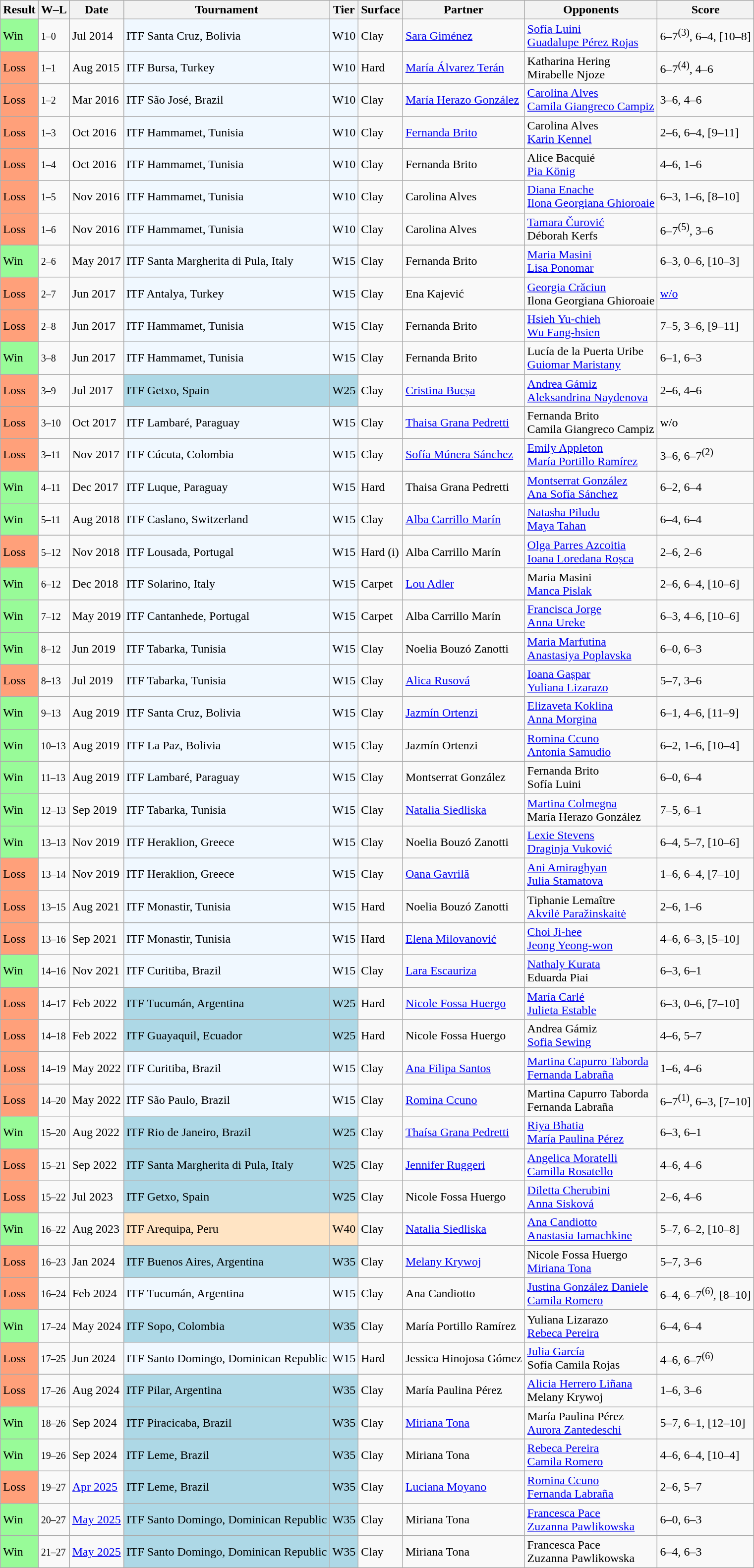<table class="sortable wikitable">
<tr>
<th>Result</th>
<th class="unsortable">W–L</th>
<th>Date</th>
<th>Tournament</th>
<th>Tier</th>
<th>Surface</th>
<th>Partner</th>
<th>Opponents</th>
<th class="unsortable">Score</th>
</tr>
<tr>
<td style="background:#98fb98;">Win</td>
<td><small>1–0</small></td>
<td>Jul 2014</td>
<td style="background:#f0f8ff;">ITF Santa Cruz, Bolivia</td>
<td style="background:#f0f8ff;">W10</td>
<td>Clay</td>
<td> <a href='#'>Sara Giménez</a></td>
<td> <a href='#'>Sofía Luini</a> <br>  <a href='#'>Guadalupe Pérez Rojas</a></td>
<td>6–7<sup>(3)</sup>, 6–4, [10–8]</td>
</tr>
<tr>
<td style="background:#ffa07a;">Loss</td>
<td><small>1–1</small></td>
<td>Aug 2015</td>
<td style="background:#f0f8ff;">ITF Bursa, Turkey</td>
<td style="background:#f0f8ff;">W10</td>
<td>Hard</td>
<td> <a href='#'>María Álvarez Terán</a></td>
<td> Katharina Hering <br>  Mirabelle Njoze</td>
<td>6–7<sup>(4)</sup>, 4–6</td>
</tr>
<tr>
<td style="background:#ffa07a;">Loss</td>
<td><small>1–2</small></td>
<td>Mar 2016</td>
<td style="background:#f0f8ff;">ITF São José, Brazil</td>
<td style="background:#f0f8ff;">W10</td>
<td>Clay</td>
<td> <a href='#'>María Herazo González</a></td>
<td> <a href='#'>Carolina Alves</a> <br>  <a href='#'>Camila Giangreco Campiz</a></td>
<td>3–6, 4–6</td>
</tr>
<tr>
<td style="background:#ffa07a;">Loss</td>
<td><small>1–3</small></td>
<td>Oct 2016</td>
<td style="background:#f0f8ff;">ITF Hammamet, Tunisia</td>
<td style="background:#f0f8ff;">W10</td>
<td>Clay</td>
<td> <a href='#'>Fernanda Brito</a></td>
<td> Carolina Alves <br>  <a href='#'>Karin Kennel</a></td>
<td>2–6, 6–4, [9–11]</td>
</tr>
<tr>
<td style="background:#ffa07a;">Loss</td>
<td><small>1–4</small></td>
<td>Oct 2016</td>
<td style="background:#f0f8ff;">ITF Hammamet, Tunisia</td>
<td style="background:#f0f8ff;">W10</td>
<td>Clay</td>
<td> Fernanda Brito</td>
<td> Alice Bacquié <br>  <a href='#'>Pia König</a></td>
<td>4–6, 1–6</td>
</tr>
<tr>
<td style="background:#ffa07a;">Loss</td>
<td><small>1–5</small></td>
<td>Nov 2016</td>
<td style="background:#f0f8ff;">ITF Hammamet, Tunisia</td>
<td style="background:#f0f8ff;">W10</td>
<td>Clay</td>
<td> Carolina Alves</td>
<td> <a href='#'>Diana Enache</a> <br>  <a href='#'>Ilona Georgiana Ghioroaie</a></td>
<td>6–3, 1–6, [8–10]</td>
</tr>
<tr>
<td style="background:#ffa07a;">Loss</td>
<td><small>1–6</small></td>
<td>Nov 2016</td>
<td style="background:#f0f8ff;">ITF Hammamet, Tunisia</td>
<td style="background:#f0f8ff;">W10</td>
<td>Clay</td>
<td> Carolina Alves</td>
<td> <a href='#'>Tamara Čurović</a> <br>  Déborah Kerfs</td>
<td>6–7<sup>(5)</sup>, 3–6</td>
</tr>
<tr>
<td style="background:#98fb98;">Win</td>
<td><small>2–6</small></td>
<td>May 2017</td>
<td style="background:#f0f8ff;">ITF Santa Margherita di Pula, Italy</td>
<td style="background:#f0f8ff;">W15</td>
<td>Clay</td>
<td> Fernanda Brito</td>
<td> <a href='#'>Maria Masini</a> <br>  <a href='#'>Lisa Ponomar</a></td>
<td>6–3, 0–6, [10–3]</td>
</tr>
<tr>
<td style="background:#ffa07a;">Loss</td>
<td><small>2–7</small></td>
<td>Jun 2017</td>
<td style="background:#f0f8ff;">ITF Antalya, Turkey</td>
<td style="background:#f0f8ff;">W15</td>
<td>Clay</td>
<td> Ena Kajević</td>
<td> <a href='#'>Georgia Crăciun</a> <br>  Ilona Georgiana Ghioroaie</td>
<td><a href='#'>w/o</a></td>
</tr>
<tr>
<td style="background:#ffa07a;">Loss</td>
<td><small>2–8</small></td>
<td>Jun 2017</td>
<td style="background:#f0f8ff;">ITF Hammamet, Tunisia</td>
<td style="background:#f0f8ff;">W15</td>
<td>Clay</td>
<td> Fernanda Brito</td>
<td> <a href='#'>Hsieh Yu-chieh</a> <br>  <a href='#'>Wu Fang-hsien</a></td>
<td>7–5, 3–6, [9–11]</td>
</tr>
<tr>
<td style="background:#98fb98;">Win</td>
<td><small>3–8</small></td>
<td>Jun 2017</td>
<td style="background:#f0f8ff;">ITF Hammamet, Tunisia</td>
<td style="background:#f0f8ff;">W15</td>
<td>Clay</td>
<td> Fernanda Brito</td>
<td> Lucía de la Puerta Uribe <br>  <a href='#'>Guiomar Maristany</a></td>
<td>6–1, 6–3</td>
</tr>
<tr>
<td style="background:#ffa07a;">Loss</td>
<td><small>3–9</small></td>
<td>Jul 2017</td>
<td style="background:lightblue;">ITF Getxo, Spain</td>
<td style="background:lightblue;">W25</td>
<td>Clay</td>
<td> <a href='#'>Cristina Bucșa</a></td>
<td> <a href='#'>Andrea Gámiz</a> <br>  <a href='#'>Aleksandrina Naydenova</a></td>
<td>2–6, 4–6</td>
</tr>
<tr>
<td style="background:#ffa07a;">Loss</td>
<td><small>3–10</small></td>
<td>Oct 2017</td>
<td style="background:#f0f8ff;">ITF Lambaré, Paraguay</td>
<td style="background:#f0f8ff;">W15</td>
<td>Clay</td>
<td> <a href='#'>Thaisa Grana Pedretti</a></td>
<td> Fernanda Brito <br>  Camila Giangreco Campiz</td>
<td>w/o</td>
</tr>
<tr>
<td style="background:#ffa07a;">Loss</td>
<td><small>3–11</small></td>
<td>Nov 2017</td>
<td style="background:#f0f8ff;">ITF Cúcuta, Colombia</td>
<td style="background:#f0f8ff;">W15</td>
<td>Clay</td>
<td> <a href='#'>Sofía Múnera Sánchez</a></td>
<td> <a href='#'>Emily Appleton</a> <br>  <a href='#'>María Portillo Ramírez</a></td>
<td>3–6, 6–7<sup>(2)</sup></td>
</tr>
<tr>
<td style="background:#98fb98;">Win</td>
<td><small>4–11</small></td>
<td>Dec 2017</td>
<td style="background:#f0f8ff;">ITF Luque, Paraguay</td>
<td style="background:#f0f8ff;">W15</td>
<td>Hard</td>
<td> Thaisa Grana Pedretti</td>
<td> <a href='#'>Montserrat González</a> <br>  <a href='#'>Ana Sofía Sánchez</a></td>
<td>6–2, 6–4</td>
</tr>
<tr>
<td style="background:#98fb98;">Win</td>
<td><small>5–11</small></td>
<td>Aug 2018</td>
<td style="background:#f0f8ff;">ITF Caslano, Switzerland</td>
<td style="background:#f0f8ff;">W15</td>
<td>Clay</td>
<td> <a href='#'>Alba Carrillo Marín</a></td>
<td> <a href='#'>Natasha Piludu</a> <br>  <a href='#'>Maya Tahan</a></td>
<td>6–4, 6–4</td>
</tr>
<tr>
<td style="background:#ffa07a;">Loss</td>
<td><small>5–12</small></td>
<td>Nov 2018</td>
<td style="background:#f0f8ff;">ITF Lousada, Portugal</td>
<td style="background:#f0f8ff;">W15</td>
<td>Hard (i)</td>
<td> Alba Carrillo Marín</td>
<td> <a href='#'>Olga Parres Azcoitia</a> <br>  <a href='#'>Ioana Loredana Roșca</a></td>
<td>2–6, 2–6</td>
</tr>
<tr>
<td style="background:#98fb98;">Win</td>
<td><small>6–12</small></td>
<td>Dec 2018</td>
<td style="background:#f0f8ff;">ITF Solarino, Italy</td>
<td style="background:#f0f8ff;">W15</td>
<td>Carpet</td>
<td> <a href='#'>Lou Adler</a></td>
<td> Maria Masini <br>  <a href='#'>Manca Pislak</a></td>
<td>2–6, 6–4, [10–6]</td>
</tr>
<tr>
<td style="background:#98fb98;">Win</td>
<td><small>7–12</small></td>
<td>May 2019</td>
<td style="background:#f0f8ff;">ITF Cantanhede, Portugal</td>
<td style="background:#f0f8ff;">W15</td>
<td>Carpet</td>
<td> Alba Carrillo Marín</td>
<td> <a href='#'>Francisca Jorge</a> <br>  <a href='#'>Anna Ureke</a></td>
<td>6–3, 4–6, [10–6]</td>
</tr>
<tr>
<td style="background:#98fb98;">Win</td>
<td><small>8–12</small></td>
<td>Jun 2019</td>
<td style="background:#f0f8ff;">ITF Tabarka, Tunisia</td>
<td style="background:#f0f8ff;">W15</td>
<td>Clay</td>
<td> Noelia Bouzó Zanotti</td>
<td> <a href='#'>Maria Marfutina</a> <br>  <a href='#'>Anastasiya Poplavska</a></td>
<td>6–0, 6–3</td>
</tr>
<tr>
<td style="background:#ffa07a;">Loss</td>
<td><small>8–13</small></td>
<td>Jul 2019</td>
<td style="background:#f0f8ff;">ITF Tabarka, Tunisia</td>
<td style="background:#f0f8ff;">W15</td>
<td>Clay</td>
<td> <a href='#'>Alica Rusová</a></td>
<td> <a href='#'>Ioana Gașpar</a> <br>  <a href='#'>Yuliana Lizarazo</a></td>
<td>5–7, 3–6</td>
</tr>
<tr>
<td style="background:#98fb98;">Win</td>
<td><small>9–13</small></td>
<td>Aug 2019</td>
<td style="background:#f0f8ff;">ITF Santa Cruz, Bolivia</td>
<td style="background:#f0f8ff;">W15</td>
<td>Clay</td>
<td> <a href='#'>Jazmín Ortenzi</a></td>
<td> <a href='#'>Elizaveta Koklina</a> <br>  <a href='#'>Anna Morgina</a></td>
<td>6–1, 4–6, [11–9]</td>
</tr>
<tr>
<td style="background:#98fb98;">Win</td>
<td><small>10–13</small></td>
<td>Aug 2019</td>
<td style="background:#f0f8ff;">ITF La Paz, Bolivia</td>
<td style="background:#f0f8ff;">W15</td>
<td>Clay</td>
<td> Jazmín Ortenzi</td>
<td> <a href='#'>Romina Ccuno</a> <br>  <a href='#'>Antonia Samudio</a></td>
<td>6–2, 1–6, [10–4]</td>
</tr>
<tr>
<td style="background:#98fb98;">Win</td>
<td><small>11–13</small></td>
<td>Aug 2019</td>
<td style="background:#f0f8ff;">ITF Lambaré, Paraguay</td>
<td style="background:#f0f8ff;">W15</td>
<td>Clay</td>
<td> Montserrat González</td>
<td> Fernanda Brito <br>  Sofía Luini</td>
<td>6–0, 6–4</td>
</tr>
<tr>
<td style="background:#98fb98;">Win</td>
<td><small>12–13</small></td>
<td>Sep 2019</td>
<td style="background:#f0f8ff;">ITF Tabarka, Tunisia</td>
<td style="background:#f0f8ff;">W15</td>
<td>Clay</td>
<td> <a href='#'>Natalia Siedliska</a></td>
<td> <a href='#'>Martina Colmegna</a> <br>  María Herazo González</td>
<td>7–5, 6–1</td>
</tr>
<tr>
<td style="background:#98fb98;">Win</td>
<td><small>13–13</small></td>
<td>Nov 2019</td>
<td style="background:#f0f8ff;">ITF Heraklion, Greece</td>
<td style="background:#f0f8ff;">W15</td>
<td>Clay</td>
<td> Noelia Bouzó Zanotti</td>
<td> <a href='#'>Lexie Stevens</a> <br>  <a href='#'>Draginja Vuković</a></td>
<td>6–4, 5–7, [10–6]</td>
</tr>
<tr>
<td style="background:#ffa07a;">Loss</td>
<td><small>13–14</small></td>
<td>Nov 2019</td>
<td style="background:#f0f8ff;">ITF Heraklion, Greece</td>
<td style="background:#f0f8ff;">W15</td>
<td>Clay</td>
<td> <a href='#'>Oana Gavrilă</a></td>
<td> <a href='#'>Ani Amiraghyan</a> <br>  <a href='#'>Julia Stamatova</a></td>
<td>1–6, 6–4, [7–10]</td>
</tr>
<tr>
<td style="background:#ffa07a;">Loss</td>
<td><small>13–15</small></td>
<td>Aug 2021</td>
<td style="background:#f0f8ff;">ITF Monastir, Tunisia</td>
<td style="background:#f0f8ff;">W15</td>
<td>Hard</td>
<td> Noelia Bouzó Zanotti</td>
<td> Tiphanie Lemaître <br>  <a href='#'>Akvilė Paražinskaitė</a></td>
<td>2–6, 1–6</td>
</tr>
<tr>
<td style="background:#ffa07a;">Loss</td>
<td><small>13–16</small></td>
<td>Sep 2021</td>
<td style="background:#f0f8ff;">ITF Monastir, Tunisia</td>
<td style="background:#f0f8ff;">W15</td>
<td>Hard</td>
<td> <a href='#'>Elena Milovanović</a></td>
<td> <a href='#'>Choi Ji-hee</a> <br>  <a href='#'>Jeong Yeong-won</a></td>
<td>4–6, 6–3, [5–10]</td>
</tr>
<tr>
<td style="background:#98fb98;">Win</td>
<td><small>14–16</small></td>
<td>Nov 2021</td>
<td style="background:#f0f8ff;">ITF Curitiba, Brazil</td>
<td style="background:#f0f8ff;">W15</td>
<td>Clay</td>
<td> <a href='#'>Lara Escauriza</a></td>
<td> <a href='#'>Nathaly Kurata</a> <br>  Eduarda Piai</td>
<td>6–3, 6–1</td>
</tr>
<tr>
<td style="background:#ffa07a;">Loss</td>
<td><small>14–17</small></td>
<td>Feb 2022</td>
<td style="background:lightblue;">ITF Tucumán, Argentina</td>
<td style="background:lightblue;">W25</td>
<td>Hard</td>
<td> <a href='#'>Nicole Fossa Huergo</a></td>
<td> <a href='#'>María Carlé</a> <br>  <a href='#'>Julieta Estable</a></td>
<td>6–3, 0–6, [7–10]</td>
</tr>
<tr>
<td style="background:#ffa07a;">Loss</td>
<td><small>14–18</small></td>
<td>Feb 2022</td>
<td style="background:lightblue;">ITF Guayaquil, Ecuador</td>
<td style="background:lightblue;">W25</td>
<td>Hard</td>
<td> Nicole Fossa Huergo</td>
<td> Andrea Gámiz <br>  <a href='#'>Sofia Sewing</a></td>
<td>4–6, 5–7</td>
</tr>
<tr>
<td style="background:#ffa07a;">Loss</td>
<td><small>14–19</small></td>
<td>May 2022</td>
<td style="background:#f0f8ff;">ITF Curitiba, Brazil</td>
<td style="background:#f0f8ff;">W15</td>
<td>Clay</td>
<td> <a href='#'>Ana Filipa Santos</a></td>
<td> <a href='#'>Martina Capurro Taborda</a> <br>  <a href='#'>Fernanda Labraña</a></td>
<td>1–6, 4–6</td>
</tr>
<tr>
<td style="background:#ffa07a;">Loss</td>
<td><small>14–20</small></td>
<td>May 2022</td>
<td style="background:#f0f8ff;">ITF São Paulo, Brazil</td>
<td style="background:#f0f8ff;">W15</td>
<td>Clay</td>
<td> <a href='#'>Romina Ccuno</a></td>
<td> Martina Capurro Taborda <br>  Fernanda Labraña</td>
<td>6–7<sup>(1)</sup>, 6–3, [7–10]</td>
</tr>
<tr>
<td style="background:#98fb98;">Win</td>
<td><small>15–20</small></td>
<td>Aug 2022</td>
<td style="background:lightblue;">ITF Rio de Janeiro, Brazil</td>
<td style="background:lightblue;">W25</td>
<td>Clay</td>
<td> <a href='#'>Thaísa Grana Pedretti</a></td>
<td> <a href='#'>Riya Bhatia</a> <br>  <a href='#'>María Paulina Pérez</a></td>
<td>6–3, 6–1</td>
</tr>
<tr>
<td style="background:#ffa07a;">Loss</td>
<td><small>15–21</small></td>
<td>Sep 2022</td>
<td style="background:lightblue;">ITF Santa Margherita di Pula, Italy</td>
<td style="background:lightblue;">W25</td>
<td>Clay</td>
<td> <a href='#'>Jennifer Ruggeri</a></td>
<td> <a href='#'>Angelica Moratelli</a> <br>  <a href='#'>Camilla Rosatello</a></td>
<td>4–6, 4–6</td>
</tr>
<tr>
<td style="background:#ffa07a;">Loss</td>
<td><small>15–22</small></td>
<td>Jul 2023</td>
<td style="background:lightblue;">ITF Getxo, Spain</td>
<td style="background:lightblue;">W25</td>
<td>Clay</td>
<td> Nicole Fossa Huergo</td>
<td> <a href='#'>Diletta Cherubini</a> <br>  <a href='#'>Anna Sisková</a></td>
<td>2–6, 4–6</td>
</tr>
<tr>
<td style="background:#98fb98;">Win</td>
<td><small>16–22</small></td>
<td>Aug 2023</td>
<td style="background:#ffe4c4;">ITF Arequipa, Peru</td>
<td style="background:#ffe4c4;">W40</td>
<td>Clay</td>
<td> <a href='#'>Natalia Siedliska</a></td>
<td> <a href='#'>Ana Candiotto</a> <br>  <a href='#'>Anastasia Iamachkine</a></td>
<td>5–7, 6–2, [10–8]</td>
</tr>
<tr>
<td style="background:#ffa07a;">Loss</td>
<td><small>16–23</small></td>
<td>Jan 2024</td>
<td style="background:lightblue;">ITF Buenos Aires, Argentina</td>
<td style="background:lightblue;">W35</td>
<td>Clay</td>
<td> <a href='#'>Melany Krywoj</a></td>
<td> Nicole Fossa Huergo <br>  <a href='#'>Miriana Tona</a></td>
<td>5–7, 3–6</td>
</tr>
<tr>
<td style="background:#ffa07a;">Loss</td>
<td><small>16–24</small></td>
<td>Feb 2024</td>
<td style="background:#f0f8ff;">ITF Tucumán, Argentina</td>
<td style="background:#f0f8ff;">W15</td>
<td>Clay</td>
<td> Ana Candiotto</td>
<td> <a href='#'>Justina González Daniele</a> <br>  <a href='#'>Camila Romero</a></td>
<td>6–4, 6–7<sup>(6)</sup>, [8–10]</td>
</tr>
<tr>
<td style="background:#98fb98;">Win</td>
<td><small>17–24</small></td>
<td>May 2024</td>
<td style="background:lightblue;">ITF Sopo, Colombia</td>
<td style="background:lightblue;">W35</td>
<td>Clay</td>
<td> María Portillo Ramírez</td>
<td> Yuliana Lizarazo <br>  <a href='#'>Rebeca Pereira</a></td>
<td>6–4, 6–4</td>
</tr>
<tr>
<td style="background:#ffa07a;">Loss</td>
<td><small>17–25</small></td>
<td>Jun 2024</td>
<td style="background:#f0f8ff;">ITF Santo Domingo, Dominican Republic</td>
<td style="background:#f0f8ff;">W15</td>
<td>Hard</td>
<td> Jessica Hinojosa Gómez</td>
<td> <a href='#'>Julia García</a> <br>  Sofía Camila Rojas</td>
<td>4–6, 6–7<sup>(6)</sup></td>
</tr>
<tr>
<td style="background:#ffa07a;">Loss</td>
<td><small>17–26</small></td>
<td>Aug 2024</td>
<td style="background:lightblue;">ITF Pilar, Argentina</td>
<td style="background:lightblue;">W35</td>
<td>Clay</td>
<td> María Paulina Pérez</td>
<td> <a href='#'>Alicia Herrero Liñana</a> <br>  Melany Krywoj</td>
<td>1–6, 3–6</td>
</tr>
<tr>
<td style="background:#98fb98;">Win</td>
<td><small>18–26</small></td>
<td>Sep 2024</td>
<td style="background:lightblue;">ITF Piracicaba, Brazil</td>
<td style="background:lightblue;">W35</td>
<td>Clay</td>
<td> <a href='#'>Miriana Tona</a></td>
<td> María Paulina Pérez <br>  <a href='#'>Aurora Zantedeschi</a></td>
<td>5–7, 6–1, [12–10]</td>
</tr>
<tr>
<td style="background:#98fb98;">Win</td>
<td><small>19–26</small></td>
<td>Sep 2024</td>
<td style="background:lightblue;">ITF Leme, Brazil</td>
<td style="background:lightblue;">W35</td>
<td>Clay</td>
<td> Miriana Tona</td>
<td> <a href='#'>Rebeca Pereira</a> <br>  <a href='#'>Camila Romero</a></td>
<td>4–6, 6–4, [10–4]</td>
</tr>
<tr>
<td style="background:#ffa07a;">Loss</td>
<td><small>19–27</small></td>
<td><a href='#'>Apr 2025</a></td>
<td style="background:lightblue;">ITF Leme, Brazil</td>
<td style="background:lightblue;">W35</td>
<td>Clay</td>
<td> <a href='#'>Luciana Moyano</a></td>
<td> <a href='#'>Romina Ccuno</a> <br>  <a href='#'>Fernanda Labraña</a></td>
<td>2–6, 5–7</td>
</tr>
<tr>
<td style="background:#98fb98;">Win</td>
<td><small>20–27</small></td>
<td><a href='#'>May 2025</a></td>
<td style="background:lightblue;">ITF Santo Domingo, Dominican Republic</td>
<td style="background:lightblue;">W35</td>
<td>Clay</td>
<td> Miriana Tona</td>
<td> <a href='#'>Francesca Pace</a> <br>  <a href='#'>Zuzanna Pawlikowska</a></td>
<td>6–0, 6–3</td>
</tr>
<tr>
<td style="background:#98fb98;">Win</td>
<td><small>21–27</small></td>
<td><a href='#'>May 2025</a></td>
<td style="background:lightblue;">ITF Santo Domingo, Dominican Republic</td>
<td style="background:lightblue;">W35</td>
<td>Clay</td>
<td> Miriana Tona</td>
<td> Francesca Pace <br>  Zuzanna Pawlikowska</td>
<td>6–4, 6–3</td>
</tr>
</table>
